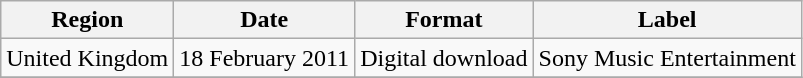<table class=wikitable>
<tr>
<th>Region</th>
<th>Date</th>
<th>Format</th>
<th>Label</th>
</tr>
<tr>
<td>United Kingdom</td>
<td>18 February 2011</td>
<td>Digital download</td>
<td>Sony Music Entertainment</td>
</tr>
<tr>
</tr>
</table>
